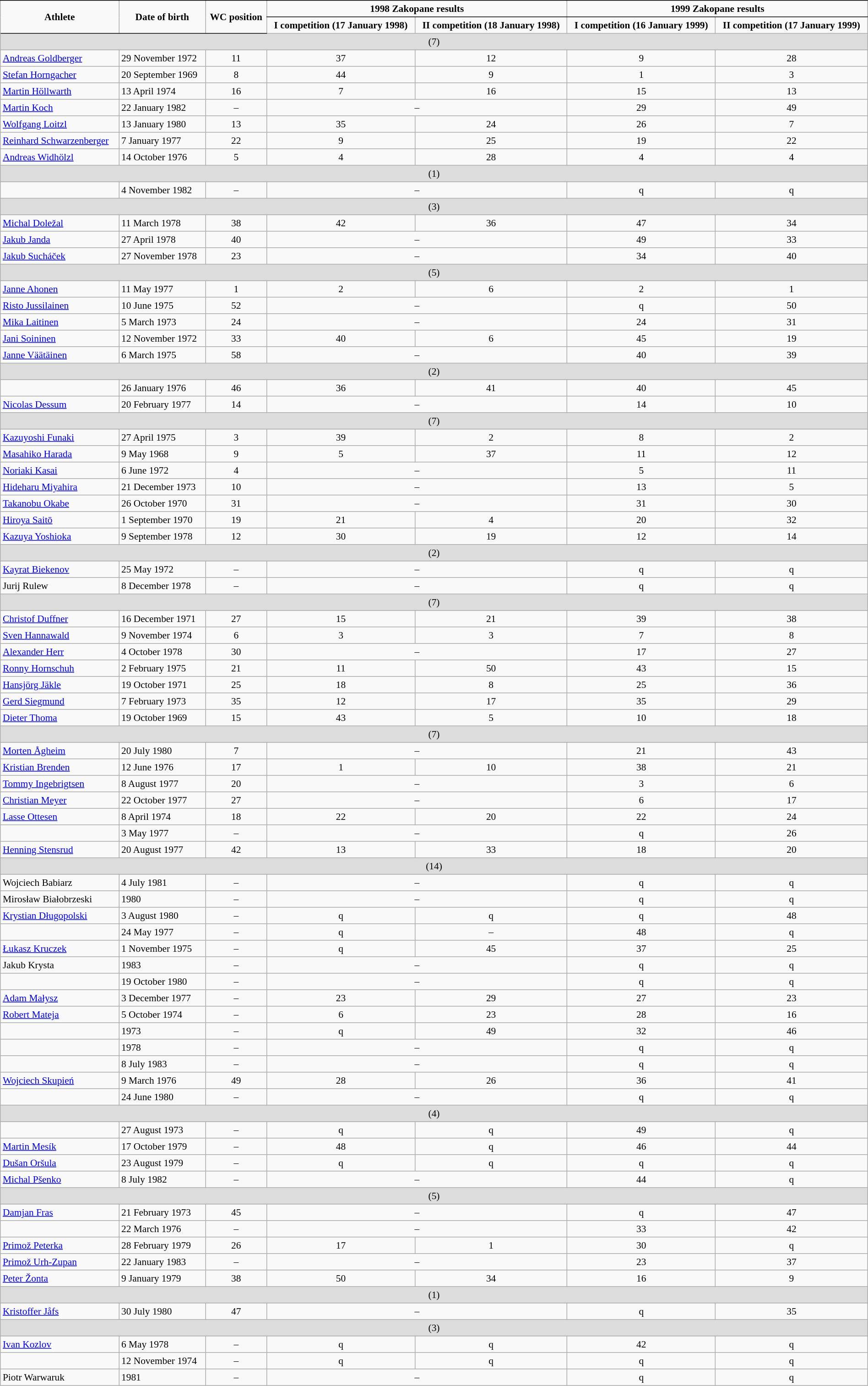<table width=100% border=2 cellpadding=3 cellspacing=2 style="margin: 1em 1em 1em 0; background: #f9f9f9; border: 1px #aaa solid; border-collapse: collapse; font-size: 89%; text-align: left">
<tr style="border-bottom:1px solid black; border-top:1px solid black;">
<th rowspan=2 style="text-align:center;">Athlete</th>
<th rowspan=2 style="text-align:center;">Date of birth</th>
<th rowspan=2 style="text-align:center;">WC position</th>
<th colspan=2 style="text-align:center;">1998 Zakopane results</th>
<th colspan=2 style="text-align:center;">1999 Zakopane results</th>
</tr>
<tr>
<th style="text-align:center;">I competition (17 January 1998)</th>
<th style="text-align:center;">II competition (18 January 1998)</th>
<th style="text-align:center;">I competition (16 January 1999)</th>
<th style="text-align:center;">II competition (17 January 1999)</th>
</tr>
<tr>
<td colspan="7" bgcolor="gainsboro" style="text-align:center;"> (7)</td>
</tr>
<tr>
<td><a href='#'>Andreas Goldberger</a></td>
<td>29 November 1972</td>
<td style="text-align:center;">11</td>
<td style="text-align:center;">37</td>
<td style="text-align:center;">12</td>
<td style="text-align:center;">9</td>
<td style="text-align:center;">28</td>
</tr>
<tr>
<td><a href='#'>Stefan Horngacher</a></td>
<td>20 September 1969</td>
<td style="text-align:center;">8</td>
<td style="text-align:center;">44</td>
<td style="text-align:center;">9</td>
<td style="text-align:center;">1</td>
<td style="text-align:center;">3</td>
</tr>
<tr>
<td><a href='#'>Martin Höllwarth</a></td>
<td>13 April 1974</td>
<td style="text-align:center;">16</td>
<td style="text-align:center;">7</td>
<td style="text-align:center;">16</td>
<td style="text-align:center;">15</td>
<td style="text-align:center;">13</td>
</tr>
<tr>
<td><a href='#'>Martin Koch</a></td>
<td>22 January 1982</td>
<td style="text-align:center;">–</td>
<td colspan=2 style="text-align:center;">–</td>
<td style="text-align:center;">29</td>
<td style="text-align:center;">49</td>
</tr>
<tr>
<td><a href='#'>Wolfgang Loitzl</a></td>
<td>13 January 1980</td>
<td style="text-align:center;">13</td>
<td style="text-align:center;">35</td>
<td style="text-align:center;">24</td>
<td style="text-align:center;">26</td>
<td style="text-align:center;">7</td>
</tr>
<tr>
<td><a href='#'>Reinhard Schwarzenberger</a></td>
<td>7 January 1977</td>
<td style="text-align:center;">22</td>
<td style="text-align:center;">9</td>
<td style="text-align:center;">25</td>
<td style="text-align:center;">19</td>
<td style="text-align:center;">22</td>
</tr>
<tr>
<td><a href='#'>Andreas Widhölzl</a></td>
<td>14 October 1976</td>
<td style="text-align:center;">5</td>
<td style="text-align:center;">4</td>
<td style="text-align:center;">28</td>
<td style="text-align:center;">4</td>
<td style="text-align:center;">4</td>
</tr>
<tr>
<td colspan="7" bgcolor="gainsboro" style="text-align:center;"> (1)</td>
</tr>
<tr>
<td></td>
<td>4 November 1982</td>
<td style="text-align:center;">–</td>
<td colspan=2 style="text-align:center;">–</td>
<td style="text-align:center;">q</td>
<td style="text-align:center;">q</td>
</tr>
<tr>
<td colspan="7" bgcolor="gainsboro" style="text-align:center;"> (3)</td>
</tr>
<tr>
<td><a href='#'>Michal Doležal</a></td>
<td>11 March 1978</td>
<td style="text-align:center;">38</td>
<td style="text-align:center;">42</td>
<td style="text-align:center;">36</td>
<td style="text-align:center;">47</td>
<td style="text-align:center;">34</td>
</tr>
<tr>
<td><a href='#'>Jakub Janda</a></td>
<td>27 April 1978</td>
<td style="text-align:center;">40</td>
<td colspan=2 style="text-align:center;">–</td>
<td style="text-align:center;">49</td>
<td style="text-align:center;">33</td>
</tr>
<tr>
<td><a href='#'>Jakub Sucháček</a></td>
<td>27 November 1978</td>
<td style="text-align:center;">23</td>
<td colspan=2 style="text-align:center;">–</td>
<td style="text-align:center;">34</td>
<td style="text-align:center;">40</td>
</tr>
<tr>
<td colspan="7" bgcolor="gainsboro" style="text-align:center;"> (5)</td>
</tr>
<tr>
<td><a href='#'>Janne Ahonen</a></td>
<td>11 May 1977</td>
<td style="text-align:center;">1</td>
<td style="text-align:center;">2</td>
<td style="text-align:center;">6</td>
<td style="text-align:center;">2</td>
<td style="text-align:center;">1</td>
</tr>
<tr>
<td><a href='#'>Risto Jussilainen</a></td>
<td>10 June 1975</td>
<td style="text-align:center;">52</td>
<td colspan=2 style="text-align:center;">–</td>
<td style="text-align:center;">q</td>
<td style="text-align:center;">50</td>
</tr>
<tr>
<td><a href='#'>Mika Laitinen</a></td>
<td>5 March 1973</td>
<td style="text-align:center;">24</td>
<td colspan=2 style="text-align:center;">–</td>
<td style="text-align:center;">24</td>
<td style="text-align:center;">31</td>
</tr>
<tr>
<td><a href='#'>Jani Soininen</a></td>
<td>12 November 1972</td>
<td style="text-align:center;">33</td>
<td style="text-align:center;">40</td>
<td style="text-align:center;">6</td>
<td style="text-align:center;">45</td>
<td style="text-align:center;">19</td>
</tr>
<tr>
<td><a href='#'>Janne Väätäinen</a></td>
<td>6 March 1975</td>
<td style="text-align:center;">58</td>
<td colspan=2 style="text-align:center;">–</td>
<td style="text-align:center;">40</td>
<td style="text-align:center;">39</td>
</tr>
<tr>
<td colspan="7" bgcolor="gainsboro" style="text-align:center;"> (2)</td>
</tr>
<tr>
<td></td>
<td>26 January 1976</td>
<td style="text-align:center;">46</td>
<td style="text-align:center;">36</td>
<td style="text-align:center;">41</td>
<td style="text-align:center;">40</td>
<td style="text-align:center;">45</td>
</tr>
<tr>
<td><a href='#'>Nicolas Dessum</a></td>
<td>20 February 1977</td>
<td style="text-align:center;">14</td>
<td colspan=2 style="text-align:center;">–</td>
<td style="text-align:center;">14</td>
<td style="text-align:center;">10</td>
</tr>
<tr>
<td colspan="7" bgcolor="gainsboro" style="text-align:center;"> (7)</td>
</tr>
<tr>
<td><a href='#'>Kazuyoshi Funaki</a></td>
<td>27 April 1975</td>
<td style="text-align:center;">3</td>
<td style="text-align:center;">39</td>
<td style="text-align:center;">2</td>
<td style="text-align:center;">8</td>
<td style="text-align:center;">2</td>
</tr>
<tr>
<td><a href='#'>Masahiko Harada</a></td>
<td>9 May 1968</td>
<td style="text-align:center;">9</td>
<td style="text-align:center;">5</td>
<td style="text-align:center;">37</td>
<td style="text-align:center;">11</td>
<td style="text-align:center;">12</td>
</tr>
<tr>
<td><a href='#'>Noriaki Kasai</a></td>
<td>6 June 1972</td>
<td style="text-align:center;">4</td>
<td colspan=2 style="text-align:center;">–</td>
<td style="text-align:center;">5</td>
<td style="text-align:center;">11</td>
</tr>
<tr>
<td><a href='#'>Hideharu Miyahira</a></td>
<td>21 December 1973</td>
<td style="text-align:center;">10</td>
<td colspan=2 style="text-align:center;">–</td>
<td style="text-align:center;">13</td>
<td style="text-align:center;">5</td>
</tr>
<tr>
<td><a href='#'>Takanobu Okabe</a></td>
<td>26 October 1970</td>
<td style="text-align:center;">31</td>
<td colspan=2 style="text-align:center;">–</td>
<td style="text-align:center;">31</td>
<td style="text-align:center;">30</td>
</tr>
<tr>
<td><a href='#'>Hiroya Saitō</a></td>
<td>1 September 1970</td>
<td style="text-align:center;">19</td>
<td style="text-align:center;">21</td>
<td style="text-align:center;">4</td>
<td style="text-align:center;">20</td>
<td style="text-align:center;">32</td>
</tr>
<tr>
<td><a href='#'>Kazuya Yoshioka</a></td>
<td>9 September 1978</td>
<td style="text-align:center;">12</td>
<td style="text-align:center;">30</td>
<td style="text-align:center;">19</td>
<td style="text-align:center;">12</td>
<td style="text-align:center;">14</td>
</tr>
<tr>
<td colspan="7" bgcolor="gainsboro" style="text-align:center;"> (2)</td>
</tr>
<tr>
<td><a href='#'>Kayrat Biekenov</a></td>
<td>25 May 1972</td>
<td style="text-align:center;">–</td>
<td colspan=2 style="text-align:center;">–</td>
<td style="text-align:center;">q</td>
<td style="text-align:center;">q</td>
</tr>
<tr>
<td>Jurij Rulew</td>
<td>8 December 1978</td>
<td style="text-align:center;">–</td>
<td colspan=2 style="text-align:center;">–</td>
<td style="text-align:center;">q</td>
<td style="text-align:center;">q</td>
</tr>
<tr>
<td colspan="7" bgcolor="gainsboro" style="text-align:center;"> (7)</td>
</tr>
<tr>
<td><a href='#'>Christof Duffner</a></td>
<td>16 December 1971</td>
<td style="text-align:center;">27</td>
<td style="text-align:center;">15</td>
<td style="text-align:center;">21</td>
<td style="text-align:center;">39</td>
<td style="text-align:center;">38</td>
</tr>
<tr>
<td><a href='#'>Sven Hannawald</a></td>
<td>9 November 1974</td>
<td style="text-align:center;">6</td>
<td style="text-align:center;">3</td>
<td style="text-align:center;">3</td>
<td style="text-align:center;">7</td>
<td style="text-align:center;">8</td>
</tr>
<tr>
<td><a href='#'>Alexander Herr</a></td>
<td>4 October 1978</td>
<td style="text-align:center;">30</td>
<td colspan=2 style="text-align:center;">–</td>
<td style="text-align:center;">17</td>
<td style="text-align:center;">27</td>
</tr>
<tr>
<td><a href='#'>Ronny Hornschuh</a></td>
<td>2 February 1975</td>
<td style="text-align:center;">21</td>
<td style="text-align:center;">11</td>
<td style="text-align:center;">50</td>
<td style="text-align:center;">43</td>
<td style="text-align:center;">15</td>
</tr>
<tr>
<td><a href='#'>Hansjörg Jäkle</a></td>
<td>19 October 1971</td>
<td style="text-align:center;">25</td>
<td style="text-align:center;">18</td>
<td style="text-align:center;">8</td>
<td style="text-align:center;">25</td>
<td style="text-align:center;">36</td>
</tr>
<tr>
<td><a href='#'>Gerd Siegmund</a></td>
<td>7 February 1973</td>
<td style="text-align:center;">35</td>
<td style="text-align:center;">12</td>
<td style="text-align:center;">17</td>
<td style="text-align:center;">35</td>
<td style="text-align:center;">29</td>
</tr>
<tr>
<td><a href='#'>Dieter Thoma</a></td>
<td>19 October 1969</td>
<td style="text-align:center;">15</td>
<td style="text-align:center;">43</td>
<td style="text-align:center;">5</td>
<td style="text-align:center;">10</td>
<td style="text-align:center;">18</td>
</tr>
<tr>
<td colspan="7" bgcolor="gainsboro" style="text-align:center;"> (7)</td>
</tr>
<tr>
<td><a href='#'>Morten Ågheim</a></td>
<td>20 July 1980</td>
<td style="text-align:center;">7</td>
<td colspan=2 style="text-align:center;">–</td>
<td style="text-align:center;">21</td>
<td style="text-align:center;">43</td>
</tr>
<tr>
<td><a href='#'>Kristian Brenden</a></td>
<td>12 June 1976</td>
<td style="text-align:center;">17</td>
<td style="text-align:center;">1</td>
<td style="text-align:center;">10</td>
<td style="text-align:center;">38</td>
<td style="text-align:center;">21</td>
</tr>
<tr>
<td><a href='#'>Tommy Ingebrigtsen</a></td>
<td>8 August 1977</td>
<td style="text-align:center;">20</td>
<td colspan=2 style="text-align:center;">–</td>
<td style="text-align:center;">3</td>
<td style="text-align:center;">6</td>
</tr>
<tr>
<td><a href='#'>Christian Meyer</a></td>
<td>22 October 1977</td>
<td style="text-align:center;">27</td>
<td colspan=2 style="text-align:center;">–</td>
<td style="text-align:center;">6</td>
<td style="text-align:center;">17</td>
</tr>
<tr>
<td><a href='#'>Lasse Ottesen</a></td>
<td>8 April 1974</td>
<td style="text-align:center;">18</td>
<td style="text-align:center;">22</td>
<td style="text-align:center;">20</td>
<td style="text-align:center;">22</td>
<td style="text-align:center;">24</td>
</tr>
<tr>
<td></td>
<td>3 May 1977</td>
<td style="text-align:center;">–</td>
<td colspan=2 style="text-align:center;">–</td>
<td style="text-align:center;">q</td>
<td style="text-align:center;">26</td>
</tr>
<tr>
<td><a href='#'>Henning Stensrud</a></td>
<td>20 August 1977</td>
<td style="text-align:center;">42</td>
<td style="text-align:center;">13</td>
<td style="text-align:center;">33</td>
<td style="text-align:center;">18</td>
<td style="text-align:center;">20</td>
</tr>
<tr>
<td colspan="7" bgcolor="gainsboro" style="text-align:center;"> (14)</td>
</tr>
<tr>
<td>Wojciech Babiarz</td>
<td>4 July 1981</td>
<td style="text-align:center;">–</td>
<td colspan=2 style="text-align:center;">–</td>
<td style="text-align:center;">q</td>
<td style="text-align:center;">q</td>
</tr>
<tr>
<td>Mirosław Białobrzeski</td>
<td>1980</td>
<td style="text-align:center;">–</td>
<td colspan=2 style="text-align:center;">–</td>
<td style="text-align:center;">q</td>
<td style="text-align:center;">q</td>
</tr>
<tr>
<td><a href='#'>Krystian Długopolski</a></td>
<td>3 August 1980</td>
<td style="text-align:center;">–</td>
<td style="text-align:center;">q</td>
<td style="text-align:center;">q</td>
<td style="text-align:center;">q</td>
<td style="text-align:center;">48</td>
</tr>
<tr>
<td></td>
<td>24 May 1977</td>
<td style="text-align:center;">–</td>
<td style="text-align:center;">q</td>
<td style="text-align:center;">–</td>
<td style="text-align:center;">48</td>
<td style="text-align:center;">q</td>
</tr>
<tr>
<td><a href='#'>Łukasz Kruczek</a></td>
<td>1 November 1975</td>
<td style="text-align:center;">–</td>
<td style="text-align:center;">q</td>
<td style="text-align:center;">45</td>
<td style="text-align:center;">37</td>
<td style="text-align:center;">25</td>
</tr>
<tr>
<td>Jakub Krysta</td>
<td>1983</td>
<td style="text-align:center;">–</td>
<td colspan=2 style="text-align:center;">–</td>
<td style="text-align:center;">q</td>
<td style="text-align:center;">q</td>
</tr>
<tr>
<td></td>
<td>19 October 1980</td>
<td style="text-align:center;">–</td>
<td colspan=2 style="text-align:center;">–</td>
<td style="text-align:center;">q</td>
<td style="text-align:center;">q</td>
</tr>
<tr>
<td><a href='#'>Adam Małysz</a></td>
<td>3 December 1977</td>
<td style="text-align:center;">–</td>
<td style="text-align:center;">23</td>
<td style="text-align:center;">29</td>
<td style="text-align:center;">27</td>
<td style="text-align:center;">23</td>
</tr>
<tr>
<td><a href='#'>Robert Mateja</a></td>
<td>5 October 1974</td>
<td style="text-align:center;">–</td>
<td style="text-align:center;">6</td>
<td style="text-align:center;">23</td>
<td style="text-align:center;">28</td>
<td style="text-align:center;">16</td>
</tr>
<tr>
<td></td>
<td>1973</td>
<td style="text-align:center;">–</td>
<td style="text-align:center;">q</td>
<td style="text-align:center;">49</td>
<td style="text-align:center;">32</td>
<td style="text-align:center;">46</td>
</tr>
<tr>
<td></td>
<td>1978</td>
<td style="text-align:center;">–</td>
<td colspan=2 style="text-align:center;">–</td>
<td style="text-align:center;">q</td>
<td style="text-align:center;">q</td>
</tr>
<tr>
<td></td>
<td>8 July 1983</td>
<td style="text-align:center;">–</td>
<td colspan=2 style="text-align:center;">–</td>
<td style="text-align:center;">q</td>
<td style="text-align:center;">q</td>
</tr>
<tr>
<td><a href='#'>Wojciech Skupień</a></td>
<td>9 March 1976</td>
<td style="text-align:center;">49</td>
<td style="text-align:center;">28</td>
<td style="text-align:center;">26</td>
<td style="text-align:center;">36</td>
<td style="text-align:center;">41</td>
</tr>
<tr>
<td></td>
<td>24 June 1980</td>
<td style="text-align:center;">–</td>
<td colspan=2 style="text-align:center;">–</td>
<td style="text-align:center;">q</td>
<td style="text-align:center;">q</td>
</tr>
<tr>
<td colspan="7" bgcolor="gainsboro" style="text-align:center;"> (4)</td>
</tr>
<tr>
<td></td>
<td>27 August 1973</td>
<td style="text-align:center;">–</td>
<td style="text-align:center;">q</td>
<td style="text-align:center;">q</td>
<td style="text-align:center;">49</td>
<td style="text-align:center;">q</td>
</tr>
<tr>
<td><a href='#'>Martin Mesík</a></td>
<td>17 October 1979</td>
<td style="text-align:center;">–</td>
<td style="text-align:center;">48</td>
<td style="text-align:center;">q</td>
<td style="text-align:center;">46</td>
<td style="text-align:center;">44</td>
</tr>
<tr>
<td><a href='#'>Dušan Oršula</a></td>
<td>23 August 1979</td>
<td style="text-align:center;">–</td>
<td style="text-align:center;">q</td>
<td style="text-align:center;">q</td>
<td style="text-align:center;">q</td>
<td style="text-align:center;">q</td>
</tr>
<tr>
<td><a href='#'>Michal Pšenko</a></td>
<td>8 July 1982</td>
<td style="text-align:center;">–</td>
<td colspan=2 style="text-align:center;">–</td>
<td style="text-align:center;">44</td>
<td style="text-align:center;">q</td>
</tr>
<tr>
<td colspan="7" bgcolor="gainsboro" style="text-align:center;"> (5)</td>
</tr>
<tr>
<td><a href='#'>Damjan Fras</a></td>
<td>21 February 1973</td>
<td style="text-align:center;">45</td>
<td colspan=2 style="text-align:center;">–</td>
<td style="text-align:center;">q</td>
<td style="text-align:center;">47</td>
</tr>
<tr>
<td></td>
<td>22 March 1976</td>
<td style="text-align:center;">–</td>
<td colspan=2 style="text-align:center;">–</td>
<td style="text-align:center;">33</td>
<td style="text-align:center;">42</td>
</tr>
<tr>
<td><a href='#'>Primož Peterka</a></td>
<td>28 February 1979</td>
<td style="text-align:center;">26</td>
<td style="text-align:center;">17</td>
<td style="text-align:center;">1</td>
<td style="text-align:center;">30</td>
<td style="text-align:center;">q</td>
</tr>
<tr>
<td><a href='#'>Primož Urh-Zupan</a></td>
<td>22 January 1983</td>
<td style="text-align:center;">–</td>
<td colspan=2 style="text-align:center;">–</td>
<td style="text-align:center;">23</td>
<td style="text-align:center;">37</td>
</tr>
<tr>
<td><a href='#'>Peter Žonta</a></td>
<td>9 January 1979</td>
<td style="text-align:center;">38</td>
<td style="text-align:center;">50</td>
<td style="text-align:center;">34</td>
<td style="text-align:center;">16</td>
<td style="text-align:center;">9</td>
</tr>
<tr>
<td colspan="7" bgcolor="gainsboro" style="text-align:center;"> (1)</td>
</tr>
<tr>
<td><a href='#'>Kristoffer Jåfs</a></td>
<td>30 July 1980</td>
<td style="text-align:center;">47</td>
<td colspan=2 style="text-align:center;">–</td>
<td style="text-align:center;">q</td>
<td style="text-align:center;">35</td>
</tr>
<tr>
<td colspan="7" bgcolor="gainsboro" style="text-align:center;"> (3)</td>
</tr>
<tr>
<td><a href='#'>Ivan Kozlov</a></td>
<td>6 May 1978</td>
<td style="text-align:center;">–</td>
<td style="text-align:center;">q</td>
<td style="text-align:center;">q</td>
<td style="text-align:center;">42</td>
<td style="text-align:center;">q</td>
</tr>
<tr>
<td></td>
<td>12 November 1974</td>
<td style="text-align:center;">–</td>
<td style="text-align:center;">q</td>
<td style="text-align:center;">q</td>
<td style="text-align:center;">q</td>
<td style="text-align:center;">q</td>
</tr>
<tr>
<td>Piotr Warwaruk</td>
<td>1981</td>
<td style="text-align:center;">–</td>
<td colspan=2 style="text-align:center;">–</td>
<td style="text-align:center;">q</td>
<td style="text-align:center;">q</td>
</tr>
</table>
